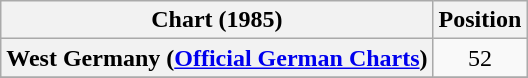<table class="wikitable sortable plainrowheaders" style="text-align:center">
<tr>
<th scope="col">Chart (1985)</th>
<th scope="col">Position</th>
</tr>
<tr>
<th scope="row">West Germany (<a href='#'>Official German Charts</a>)</th>
<td>52</td>
</tr>
<tr>
</tr>
</table>
